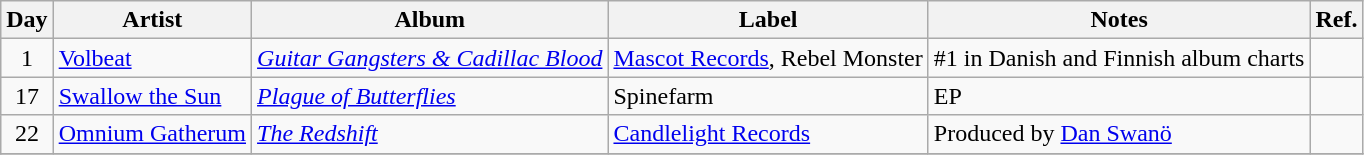<table class="wikitable">
<tr>
<th>Day</th>
<th>Artist</th>
<th>Album</th>
<th>Label</th>
<th>Notes</th>
<th>Ref.</th>
</tr>
<tr>
<td rowspan="1" style="text-align:center;">1</td>
<td><a href='#'>Volbeat</a></td>
<td><em><a href='#'>Guitar Gangsters & Cadillac Blood</a></em></td>
<td><a href='#'>Mascot Records</a>, Rebel Monster</td>
<td>#1 in Danish and Finnish album charts</td>
<td></td>
</tr>
<tr>
<td rowspan="1" style="text-align:center;">17</td>
<td><a href='#'>Swallow the Sun</a></td>
<td><em><a href='#'>Plague of Butterflies</a></em></td>
<td>Spinefarm</td>
<td>EP</td>
<td></td>
</tr>
<tr>
<td rowspan="1" style="text-align:center;">22</td>
<td><a href='#'>Omnium Gatherum</a></td>
<td><em><a href='#'>The Redshift</a></em></td>
<td><a href='#'>Candlelight Records</a></td>
<td>Produced by <a href='#'>Dan Swanö</a></td>
<td></td>
</tr>
<tr>
</tr>
</table>
